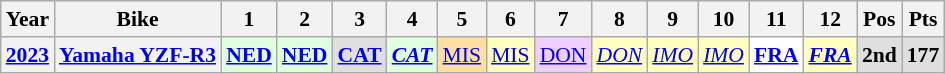<table class="wikitable" style="text-align:center; font-size:90%">
<tr>
<th>Year</th>
<th>Bike</th>
<th>1</th>
<th>2</th>
<th>3</th>
<th>4</th>
<th>5</th>
<th>6</th>
<th>7</th>
<th>8</th>
<th>9</th>
<th>10</th>
<th>11</th>
<th>12</th>
<th>Pos</th>
<th>Pts</th>
</tr>
<tr>
<th><a href='#'>2023</a></th>
<th><a href='#'>Yamaha YZF-R3</a></th>
<td style="background:#dfffdf;"><strong><a href='#'>NED</a></strong><br></td>
<td style="background:#dfffdf;"><strong><a href='#'>NED</a></strong><br></td>
<td style="background:#dfdfdf;"><strong><a href='#'>CAT</a></strong><br></td>
<td style="background:#dfffdf;"><strong><em><a href='#'>CAT</a></em></strong><br></td>
<td style="background:#ffdf9f;"><a href='#'>MIS</a><br></td>
<td style="background:#ffffbf;"><a href='#'>MIS</a><br></td>
<td style="background:#efcfff;"><a href='#'>DON</a><br></td>
<td style="background:#ffffbf;"><em><a href='#'>DON</a></em><br></td>
<td style="background:#ffffbf;"><em><a href='#'>IMO</a></em><br></td>
<td style="background:#ffffbf;"><em><a href='#'>IMO</a></em><br></td>
<td style="background:#ffffff;"><strong><a href='#'>FRA</a></strong><br></td>
<td style="background:#ffffbf;"><strong><em><a href='#'>FRA</a></em></strong><br></td>
<th style="background:#dfdfdf;">2nd</th>
<th style="background:#dfdfdf;">177</th>
</tr>
</table>
